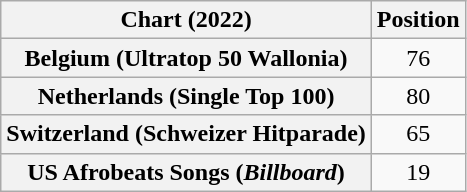<table class="wikitable sortable plainrowheaders" style="text-align:center">
<tr>
<th scope="col">Chart (2022)</th>
<th scope="col">Position</th>
</tr>
<tr>
<th scope="row">Belgium (Ultratop 50 Wallonia)</th>
<td>76</td>
</tr>
<tr>
<th scope="row">Netherlands (Single Top 100)</th>
<td>80</td>
</tr>
<tr>
<th scope="row">Switzerland (Schweizer Hitparade)</th>
<td>65</td>
</tr>
<tr>
<th scope="row">US Afrobeats Songs (<em>Billboard</em>)</th>
<td>19</td>
</tr>
</table>
